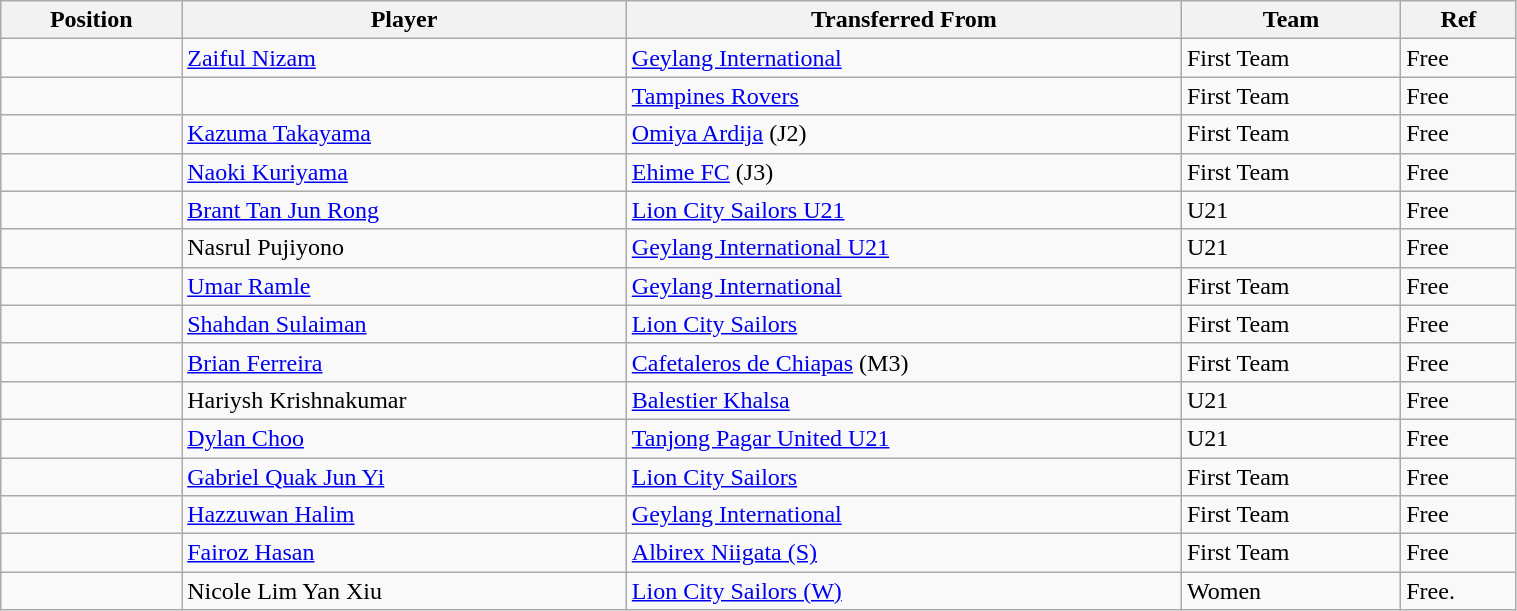<table class="wikitable sortable" style="width:80%; text-align:center; font-size:100%; text-align:left;">
<tr>
<th><strong>Position</strong></th>
<th><strong>Player</strong></th>
<th><strong>Transferred From</strong></th>
<th><strong>Team</strong></th>
<th><strong>Ref</strong></th>
</tr>
<tr>
<td></td>
<td> <a href='#'>Zaiful Nizam</a></td>
<td> <a href='#'>Geylang International</a></td>
<td>First Team</td>
<td>Free  </td>
</tr>
<tr>
<td></td>
<td></td>
<td> <a href='#'>Tampines Rovers</a></td>
<td>First Team</td>
<td>Free </td>
</tr>
<tr>
<td></td>
<td> <a href='#'>Kazuma Takayama</a></td>
<td> <a href='#'>Omiya Ardija</a> (J2)</td>
<td>First Team</td>
<td>Free </td>
</tr>
<tr>
<td></td>
<td> <a href='#'>Naoki Kuriyama</a></td>
<td> <a href='#'>Ehime FC</a> (J3)</td>
<td>First Team</td>
<td>Free </td>
</tr>
<tr>
<td></td>
<td> <a href='#'>Brant Tan Jun Rong</a></td>
<td> <a href='#'>Lion City Sailors U21</a></td>
<td>U21</td>
<td>Free</td>
</tr>
<tr>
<td></td>
<td> Nasrul Pujiyono</td>
<td> <a href='#'>Geylang International U21</a></td>
<td>U21</td>
<td>Free</td>
</tr>
<tr>
<td></td>
<td> <a href='#'>Umar Ramle</a></td>
<td> <a href='#'>Geylang International</a></td>
<td>First Team</td>
<td>Free </td>
</tr>
<tr>
<td></td>
<td> <a href='#'>Shahdan Sulaiman</a></td>
<td> <a href='#'>Lion City Sailors</a></td>
<td>First Team</td>
<td>Free </td>
</tr>
<tr>
<td></td>
<td> <a href='#'>Brian Ferreira</a></td>
<td> <a href='#'>Cafetaleros de Chiapas</a> (M3)</td>
<td>First Team</td>
<td>Free</td>
</tr>
<tr>
<td></td>
<td> Hariysh Krishnakumar</td>
<td> <a href='#'>Balestier Khalsa</a></td>
<td>U21</td>
<td>Free</td>
</tr>
<tr>
<td></td>
<td> <a href='#'>Dylan Choo</a></td>
<td> <a href='#'>Tanjong Pagar United U21</a></td>
<td>U21</td>
<td>Free</td>
</tr>
<tr>
<td></td>
<td> <a href='#'>Gabriel Quak Jun Yi</a></td>
<td> <a href='#'>Lion City Sailors</a></td>
<td>First Team</td>
<td>Free </td>
</tr>
<tr>
<td></td>
<td> <a href='#'>Hazzuwan Halim</a></td>
<td> <a href='#'>Geylang International</a></td>
<td>First Team</td>
<td>Free </td>
</tr>
<tr>
<td></td>
<td> <a href='#'>Fairoz Hasan</a></td>
<td> <a href='#'>Albirex Niigata (S)</a></td>
<td>First Team</td>
<td>Free </td>
</tr>
<tr>
<td></td>
<td> Nicole Lim Yan Xiu</td>
<td> <a href='#'>Lion City Sailors (W)</a></td>
<td>Women</td>
<td>Free.</td>
</tr>
</table>
